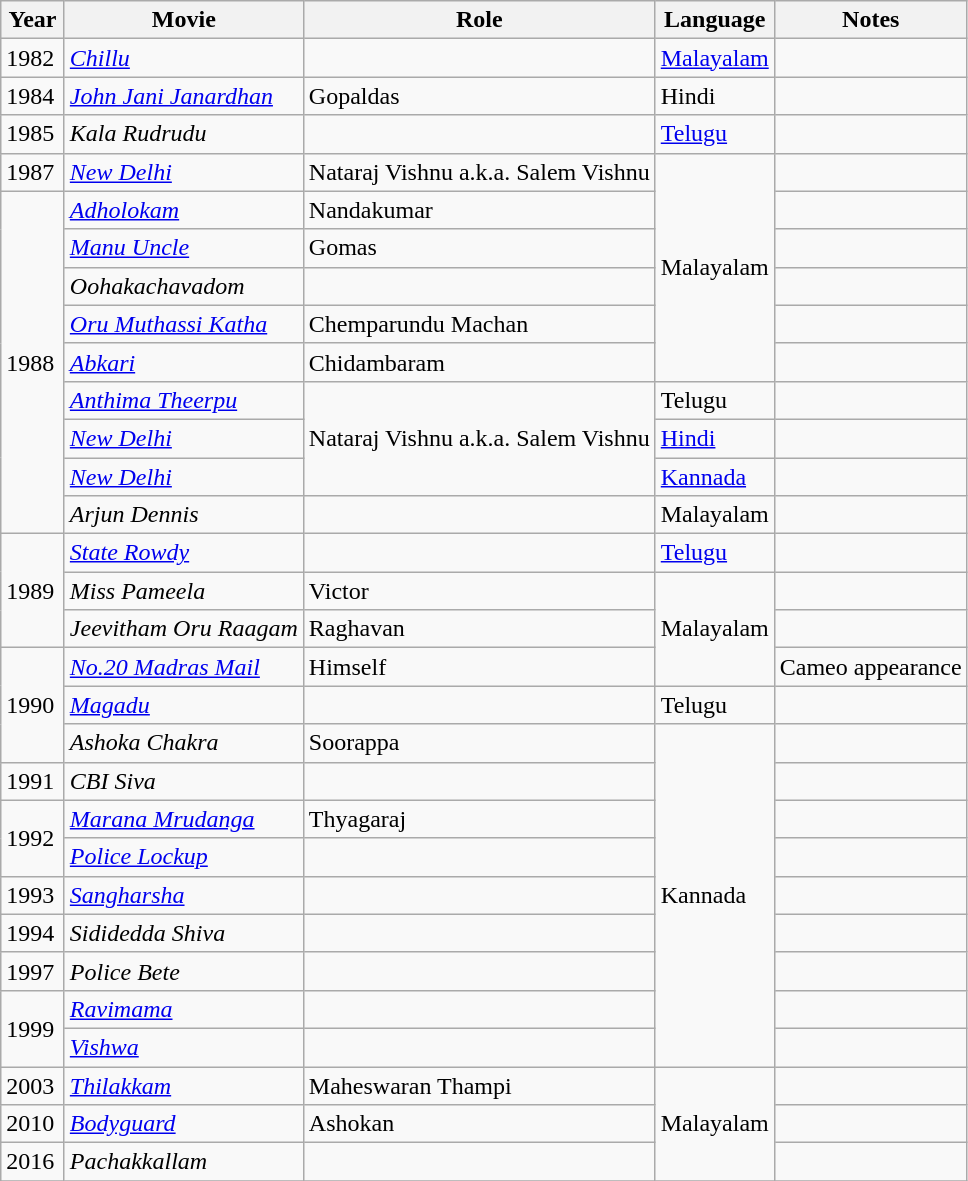<table class="wikitable">
<tr>
<th style="width:35px;">Year</th>
<th>Movie</th>
<th>Role</th>
<th>Language</th>
<th>Notes</th>
</tr>
<tr>
<td>1982</td>
<td><em><a href='#'>Chillu</a></em></td>
<td></td>
<td><a href='#'>Malayalam</a></td>
<td></td>
</tr>
<tr>
<td>1984</td>
<td><em><a href='#'>John Jani Janardhan</a></em></td>
<td>Gopaldas</td>
<td>Hindi</td>
<td></td>
</tr>
<tr>
<td>1985</td>
<td><em>Kala Rudrudu</em></td>
<td></td>
<td><a href='#'>Telugu</a></td>
</tr>
<tr>
<td>1987</td>
<td><em><a href='#'>New Delhi</a></em></td>
<td>Nataraj Vishnu a.k.a. Salem Vishnu</td>
<td rowspan="6">Malayalam</td>
<td></td>
</tr>
<tr>
<td rowspan=9>1988</td>
<td><em><a href='#'>Adholokam</a></em></td>
<td>Nandakumar</td>
<td></td>
</tr>
<tr>
<td><em><a href='#'>Manu Uncle</a></em></td>
<td>Gomas</td>
<td></td>
</tr>
<tr>
<td><em>Oohakachavadom</em></td>
<td></td>
<td></td>
</tr>
<tr>
<td><em><a href='#'>Oru Muthassi Katha</a></em></td>
<td>Chemparundu Machan</td>
<td></td>
</tr>
<tr>
<td><em><a href='#'>Abkari</a></em></td>
<td>Chidambaram</td>
<td></td>
</tr>
<tr>
<td><em><a href='#'>Anthima Theerpu</a></em></td>
<td rowspan="3">Nataraj Vishnu a.k.a. Salem Vishnu</td>
<td>Telugu</td>
<td></td>
</tr>
<tr>
<td><em><a href='#'>New Delhi</a></em></td>
<td><a href='#'>Hindi</a></td>
<td></td>
</tr>
<tr>
<td><em><a href='#'>New Delhi</a></em></td>
<td><a href='#'>Kannada</a></td>
<td></td>
</tr>
<tr>
<td><em>Arjun Dennis</em></td>
<td></td>
<td>Malayalam</td>
<td></td>
</tr>
<tr>
<td rowspan=3>1989</td>
<td><em><a href='#'>State Rowdy</a></em></td>
<td></td>
<td><a href='#'>Telugu</a></td>
<td></td>
</tr>
<tr>
<td><em>Miss Pameela</em></td>
<td>Victor</td>
<td rowspan="3">Malayalam</td>
<td></td>
</tr>
<tr>
<td><em>Jeevitham Oru Raagam</em></td>
<td>Raghavan</td>
<td></td>
</tr>
<tr>
<td rowspan=3>1990</td>
<td><em><a href='#'>No.20 Madras Mail</a></em></td>
<td>Himself</td>
<td>Cameo appearance</td>
</tr>
<tr>
<td><em><a href='#'>Magadu</a></em></td>
<td></td>
<td>Telugu</td>
<td></td>
</tr>
<tr>
<td><em>Ashoka Chakra</em></td>
<td>Soorappa</td>
<td rowspan="9">Kannada</td>
<td></td>
</tr>
<tr>
<td>1991</td>
<td><em>CBI Siva</em></td>
<td></td>
<td></td>
</tr>
<tr>
<td rowspan=2>1992</td>
<td><em><a href='#'>Marana Mrudanga</a></em></td>
<td>Thyagaraj</td>
<td></td>
</tr>
<tr>
<td><em><a href='#'>Police Lockup</a></em></td>
<td></td>
<td></td>
</tr>
<tr>
<td>1993</td>
<td><em><a href='#'>Sangharsha</a></em></td>
<td></td>
<td></td>
</tr>
<tr>
<td>1994</td>
<td><em>Sididedda Shiva</em></td>
<td></td>
<td></td>
</tr>
<tr>
<td>1997</td>
<td><em>Police Bete</em></td>
<td></td>
<td></td>
</tr>
<tr>
<td rowspan="2">1999</td>
<td><em><a href='#'>Ravimama</a></em></td>
<td></td>
<td></td>
</tr>
<tr>
<td><em><a href='#'>Vishwa</a></em></td>
<td></td>
<td></td>
</tr>
<tr>
<td>2003</td>
<td><em><a href='#'>Thilakkam</a></em></td>
<td>Maheswaran Thampi</td>
<td rowspan="3">Malayalam</td>
<td></td>
</tr>
<tr>
<td>2010</td>
<td><em><a href='#'>Bodyguard</a></em></td>
<td>Ashokan</td>
<td></td>
</tr>
<tr>
<td>2016</td>
<td><em>Pachakkallam</em></td>
<td></td>
<td></td>
</tr>
<tr>
</tr>
</table>
